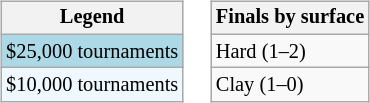<table>
<tr valign=top>
<td><br><table class=wikitable style="font-size:85%">
<tr>
<th>Legend</th>
</tr>
<tr style="background:lightblue;">
<td>$25,000 tournaments</td>
</tr>
<tr style="background:#f0f8ff;">
<td>$10,000 tournaments</td>
</tr>
</table>
</td>
<td><br><table class=wikitable style="font-size:85%">
<tr>
<th>Finals by surface</th>
</tr>
<tr>
<td>Hard (1–2)</td>
</tr>
<tr>
<td>Clay (1–0)</td>
</tr>
</table>
</td>
</tr>
</table>
